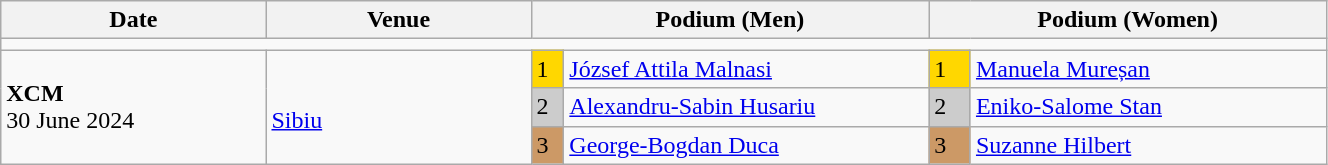<table class="wikitable" width=70%>
<tr>
<th>Date</th>
<th width=20%>Venue</th>
<th colspan=2 width=30%>Podium (Men)</th>
<th colspan=2 width=30%>Podium (Women)</th>
</tr>
<tr>
<td colspan=6></td>
</tr>
<tr>
<td rowspan=3><strong>XCM</strong> <br> 30 June 2024</td>
<td rowspan=3><br><a href='#'>Sibiu</a></td>
<td bgcolor=FFD700>1</td>
<td><a href='#'>József Attila Malnasi</a></td>
<td bgcolor=FFD700>1</td>
<td><a href='#'>Manuela Mureșan</a></td>
</tr>
<tr>
<td bgcolor=CCCCCC>2</td>
<td><a href='#'>Alexandru-Sabin Husariu</a></td>
<td bgcolor=CCCCCC>2</td>
<td><a href='#'>Eniko-Salome Stan</a></td>
</tr>
<tr>
<td bgcolor=CC9966>3</td>
<td><a href='#'>George-Bogdan Duca</a></td>
<td bgcolor=CC9966>3</td>
<td><a href='#'>Suzanne Hilbert</a></td>
</tr>
</table>
